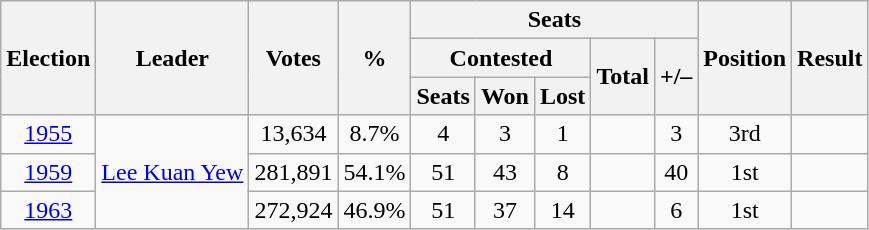<table class=wikitable style="text-align: center;">
<tr>
<th rowspan=3>Election</th>
<th rowspan=3>Leader</th>
<th rowspan=3>Votes</th>
<th rowspan=3>%</th>
<th colspan=5>Seats</th>
<th rowspan=3>Position</th>
<th rowspan=3>Result</th>
</tr>
<tr>
<th colspan=3>Contested</th>
<th rowspan=2>Total</th>
<th rowspan=2>+/–</th>
</tr>
<tr>
<th>Seats</th>
<th>Won</th>
<th>Lost</th>
</tr>
<tr>
<td><a href='#'>1955</a></td>
<td rowspan="3"><a href='#'>Lee Kuan Yew</a></td>
<td>13,634</td>
<td>8.7%</td>
<td>4</td>
<td>3</td>
<td>1</td>
<td></td>
<td> 3</td>
<td> 3rd</td>
<td></td>
</tr>
<tr>
<td><a href='#'>1959</a></td>
<td>281,891</td>
<td>54.1%</td>
<td>51</td>
<td>43</td>
<td>8</td>
<td></td>
<td> 40</td>
<td> 1st</td>
<td></td>
</tr>
<tr>
<td><a href='#'>1963</a></td>
<td>272,924</td>
<td>46.9%</td>
<td>51</td>
<td>37</td>
<td>14</td>
<td></td>
<td> 6</td>
<td> 1st</td>
<td></td>
</tr>
</table>
